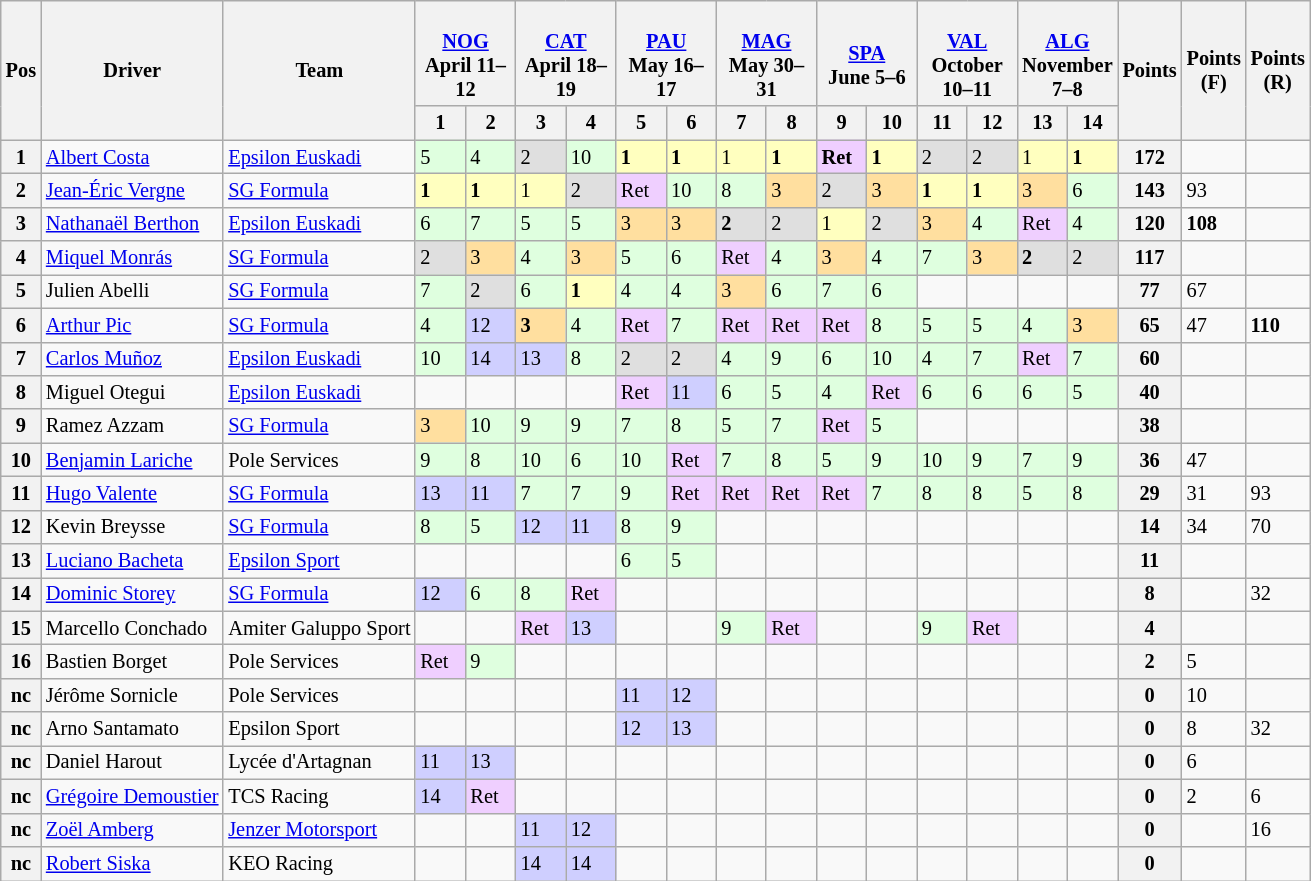<table class="wikitable" style="font-size:85%">
<tr>
<th rowspan=2>Pos</th>
<th rowspan=2>Driver</th>
<th rowspan=2>Team</th>
<th colspan=2><br><a href='#'>NOG</a><br>April 11–12</th>
<th colspan=2><br><a href='#'>CAT</a><br>April 18–19</th>
<th colspan=2><br><a href='#'>PAU</a><br>May 16–17</th>
<th colspan=2><br><a href='#'>MAG</a><br>May 30–31</th>
<th colspan=2><br><a href='#'>SPA</a><br>June 5–6</th>
<th colspan=2><br><a href='#'>VAL</a><br>October 10–11</th>
<th colspan=2><br><a href='#'>ALG</a><br>November 7–8</th>
<th rowspan=2>Points</th>
<th rowspan=2>Points<br>(F)</th>
<th rowspan=2>Points<br>(R)</th>
</tr>
<tr>
<th width="27">1</th>
<th width="27">2</th>
<th width="27">3</th>
<th width="27">4</th>
<th width="27">5</th>
<th width="27">6</th>
<th width="27">7</th>
<th width="27">8</th>
<th width="27">9</th>
<th width="27">10</th>
<th width="27">11</th>
<th width="27">12</th>
<th width="27">13</th>
<th width="27">14</th>
</tr>
<tr>
<th>1</th>
<td> <a href='#'>Albert Costa</a></td>
<td><a href='#'>Epsilon Euskadi</a></td>
<td style="background:#DFFFDF;">5</td>
<td style="background:#DFFFDF;">4</td>
<td style="background:#DFDFDF;">2</td>
<td style="background:#DFFFDF;">10</td>
<td style="background:#FFFFBF;"><strong>1</strong></td>
<td style="background:#FFFFBF;"><strong>1</strong></td>
<td style="background:#FFFFBF;">1</td>
<td style="background:#FFFFBF;"><strong>1</strong></td>
<td style="background:#EFCFFF;"><strong>Ret</strong></td>
<td style="background:#FFFFBF;"><strong>1</strong></td>
<td style="background:#DFDFDF;">2</td>
<td style="background:#DFDFDF;">2</td>
<td style="background:#FFFFBF;">1</td>
<td style="background:#FFFFBF;"><strong>1</strong></td>
<th>172</th>
<td></td>
<td></td>
</tr>
<tr>
<th>2</th>
<td> <a href='#'>Jean-Éric Vergne</a></td>
<td><a href='#'>SG Formula</a></td>
<td style="background:#FFFFBF;"><strong>1</strong></td>
<td style="background:#FFFFBF;"><strong>1</strong></td>
<td style="background:#FFFFBF;">1</td>
<td style="background:#DFDFDF;">2</td>
<td style="background:#EFCFFF;">Ret</td>
<td style="background:#DFFFDF;">10</td>
<td style="background:#DFFFDF;">8</td>
<td style="background:#FFDF9F;">3</td>
<td style="background:#DFDFDF;">2</td>
<td style="background:#FFDF9F;">3</td>
<td style="background:#FFFFBF;"><strong>1</strong></td>
<td style="background:#FFFFBF;"><strong>1</strong></td>
<td style="background:#FFDF9F;">3</td>
<td style="background:#DFFFDF;">6</td>
<th>143</th>
<td>93</td>
<td></td>
</tr>
<tr>
<th>3</th>
<td> <a href='#'>Nathanaël Berthon</a></td>
<td><a href='#'>Epsilon Euskadi</a></td>
<td style="background:#DFFFDF;">6</td>
<td style="background:#DFFFDF;">7</td>
<td style="background:#DFFFDF;">5</td>
<td style="background:#DFFFDF;">5</td>
<td style="background:#FFDF9F;">3</td>
<td style="background:#FFDF9F;">3</td>
<td style="background:#DFDFDF;"><strong>2</strong></td>
<td style="background:#DFDFDF;">2</td>
<td style="background:#FFFFBF;">1</td>
<td style="background:#DFDFDF;">2</td>
<td style="background:#FFDF9F;">3</td>
<td style="background:#DFFFDF;">4</td>
<td style="background:#EFCFFF;">Ret</td>
<td style="background:#DFFFDF;">4</td>
<th>120</th>
<td><strong>108</strong></td>
<td></td>
</tr>
<tr>
<th>4</th>
<td> <a href='#'>Miquel Monrás</a></td>
<td><a href='#'>SG Formula</a></td>
<td style="background:#DFDFDF;">2</td>
<td style="background:#FFDF9F;">3</td>
<td style="background:#DFFFDF;">4</td>
<td style="background:#FFDF9F;">3</td>
<td style="background:#DFFFDF;">5</td>
<td style="background:#DFFFDF;">6</td>
<td style="background:#EFCFFF;">Ret</td>
<td style="background:#DFFFDF;">4</td>
<td style="background:#FFDF9F;">3</td>
<td style="background:#DFFFDF;">4</td>
<td style="background:#DFFFDF;">7</td>
<td style="background:#FFDF9F;">3</td>
<td style="background:#DFDFDF;"><strong>2</strong></td>
<td style="background:#DFDFDF;">2</td>
<th>117</th>
<td></td>
<td></td>
</tr>
<tr>
<th>5</th>
<td> Julien Abelli</td>
<td><a href='#'>SG Formula</a></td>
<td style="background:#DFFFDF;">7</td>
<td style="background:#DFDFDF;">2</td>
<td style="background:#DFFFDF;">6</td>
<td style="background:#FFFFBF;"><strong>1</strong></td>
<td style="background:#DFFFDF;">4</td>
<td style="background:#DFFFDF;">4</td>
<td style="background:#FFDF9F;">3</td>
<td style="background:#DFFFDF;">6</td>
<td style="background:#DFFFDF;">7</td>
<td style="background:#DFFFDF;">6</td>
<td></td>
<td></td>
<td></td>
<td></td>
<th>77</th>
<td>67</td>
<td></td>
</tr>
<tr>
<th>6</th>
<td> <a href='#'>Arthur Pic</a></td>
<td><a href='#'>SG Formula</a></td>
<td style="background:#DFFFDF;">4</td>
<td style="background:#CFCFFF;">12</td>
<td style="background:#FFDF9F;"><strong>3</strong></td>
<td style="background:#DFFFDF;">4</td>
<td style="background:#EFCFFF;">Ret</td>
<td style="background:#DFFFDF;">7</td>
<td style="background:#EFCFFF;">Ret</td>
<td style="background:#EFCFFF;">Ret</td>
<td style="background:#EFCFFF;">Ret</td>
<td style="background:#DFFFDF;">8</td>
<td style="background:#DFFFDF;">5</td>
<td style="background:#DFFFDF;">5</td>
<td style="background:#DFFFDF;">4</td>
<td style="background:#FFDF9F;">3</td>
<th>65</th>
<td>47</td>
<td><strong>110</strong></td>
</tr>
<tr>
<th>7</th>
<td> <a href='#'>Carlos Muñoz</a></td>
<td><a href='#'>Epsilon Euskadi</a></td>
<td style="background:#DFFFDF;">10</td>
<td style="background:#CFCFFF;">14</td>
<td style="background:#CFCFFF;">13</td>
<td style="background:#DFFFDF;">8</td>
<td style="background:#DFDFDF;">2</td>
<td style="background:#DFDFDF;">2</td>
<td style="background:#DFFFDF;">4</td>
<td style="background:#DFFFDF;">9</td>
<td style="background:#DFFFDF;">6</td>
<td style="background:#DFFFDF;">10</td>
<td style="background:#DFFFDF;">4</td>
<td style="background:#DFFFDF;">7</td>
<td style="background:#EFCFFF;">Ret</td>
<td style="background:#DFFFDF;">7</td>
<th>60</th>
<td></td>
<td></td>
</tr>
<tr>
<th>8</th>
<td> Miguel Otegui</td>
<td><a href='#'>Epsilon Euskadi</a></td>
<td></td>
<td></td>
<td></td>
<td></td>
<td style="background:#EFCFFF;">Ret</td>
<td style="background:#CFCFFF;">11</td>
<td style="background:#DFFFDF;">6</td>
<td style="background:#DFFFDF;">5</td>
<td style="background:#DFFFDF;">4</td>
<td style="background:#EFCFFF;">Ret</td>
<td style="background:#DFFFDF;">6</td>
<td style="background:#DFFFDF;">6</td>
<td style="background:#DFFFDF;">6</td>
<td style="background:#DFFFDF;">5</td>
<th>40</th>
<td></td>
<td></td>
</tr>
<tr>
<th>9</th>
<td> Ramez Azzam</td>
<td><a href='#'>SG Formula</a></td>
<td style="background:#FFDF9F;">3</td>
<td style="background:#DFFFDF;">10</td>
<td style="background:#DFFFDF;">9</td>
<td style="background:#DFFFDF;">9</td>
<td style="background:#DFFFDF;">7</td>
<td style="background:#DFFFDF;">8</td>
<td style="background:#DFFFDF;">5</td>
<td style="background:#DFFFDF;">7</td>
<td style="background:#EFCFFF;">Ret</td>
<td style="background:#DFFFDF;">5</td>
<td></td>
<td></td>
<td></td>
<td></td>
<th>38</th>
<td></td>
<td></td>
</tr>
<tr>
<th>10</th>
<td> <a href='#'>Benjamin Lariche</a></td>
<td>Pole Services</td>
<td style="background:#DFFFDF;">9</td>
<td style="background:#DFFFDF;">8</td>
<td style="background:#DFFFDF;">10</td>
<td style="background:#DFFFDF;">6</td>
<td style="background:#DFFFDF;">10</td>
<td style="background:#EFCFFF;">Ret</td>
<td style="background:#DFFFDF;">7</td>
<td style="background:#DFFFDF;">8</td>
<td style="background:#DFFFDF;">5</td>
<td style="background:#DFFFDF;">9</td>
<td style="background:#DFFFDF;">10</td>
<td style="background:#DFFFDF;">9</td>
<td style="background:#DFFFDF;">7</td>
<td style="background:#DFFFDF;">9</td>
<th>36</th>
<td>47</td>
<td></td>
</tr>
<tr>
<th>11</th>
<td> <a href='#'>Hugo Valente</a></td>
<td><a href='#'>SG Formula</a></td>
<td style="background:#CFCFFF;">13</td>
<td style="background:#CFCFFF;">11</td>
<td style="background:#DFFFDF;">7</td>
<td style="background:#DFFFDF;">7</td>
<td style="background:#DFFFDF;">9</td>
<td style="background:#EFCFFF;">Ret</td>
<td style="background:#EFCFFF;">Ret</td>
<td style="background:#EFCFFF;">Ret</td>
<td style="background:#EFCFFF;">Ret</td>
<td style="background:#DFFFDF;">7</td>
<td style="background:#DFFFDF;">8</td>
<td style="background:#DFFFDF;">8</td>
<td style="background:#DFFFDF;">5</td>
<td style="background:#DFFFDF;">8</td>
<th>29</th>
<td>31</td>
<td>93</td>
</tr>
<tr>
<th>12</th>
<td> Kevin Breysse</td>
<td><a href='#'>SG Formula</a></td>
<td style="background:#DFFFDF;">8</td>
<td style="background:#DFFFDF;">5</td>
<td style="background:#CFCFFF;">12</td>
<td style="background:#CFCFFF;">11</td>
<td style="background:#DFFFDF;">8</td>
<td style="background:#DFFFDF;">9</td>
<td></td>
<td></td>
<td></td>
<td></td>
<td></td>
<td></td>
<td></td>
<td></td>
<th>14</th>
<td>34</td>
<td>70</td>
</tr>
<tr>
<th>13</th>
<td> <a href='#'>Luciano Bacheta</a></td>
<td><a href='#'>Epsilon Sport</a></td>
<td></td>
<td></td>
<td></td>
<td></td>
<td style="background:#DFFFDF;">6</td>
<td style="background:#DFFFDF;">5</td>
<td></td>
<td></td>
<td></td>
<td></td>
<td></td>
<td></td>
<td></td>
<td></td>
<th>11</th>
<td></td>
<td></td>
</tr>
<tr>
<th>14</th>
<td> <a href='#'>Dominic Storey</a></td>
<td><a href='#'>SG Formula</a></td>
<td style="background:#CFCFFF;">12</td>
<td style="background:#DFFFDF;">6</td>
<td style="background:#DFFFDF;">8</td>
<td style="background:#EFCFFF;">Ret</td>
<td></td>
<td></td>
<td></td>
<td></td>
<td></td>
<td></td>
<td></td>
<td></td>
<td></td>
<td></td>
<th>8</th>
<td></td>
<td>32</td>
</tr>
<tr>
<th>15</th>
<td> Marcello Conchado</td>
<td>Amiter Galuppo Sport</td>
<td></td>
<td></td>
<td style="background:#EFCFFF;">Ret</td>
<td style="background:#CFCFFF;">13</td>
<td></td>
<td></td>
<td style="background:#DFFFDF;">9</td>
<td style="background:#EFCFFF;">Ret</td>
<td></td>
<td></td>
<td style="background:#DFFFDF;">9</td>
<td style="background:#EFCFFF;">Ret</td>
<td></td>
<td></td>
<th>4</th>
<td></td>
<td></td>
</tr>
<tr>
<th>16</th>
<td> Bastien Borget</td>
<td>Pole Services</td>
<td style="background:#EFCFFF;">Ret</td>
<td style="background:#DFFFDF;">9</td>
<td></td>
<td></td>
<td></td>
<td></td>
<td></td>
<td></td>
<td></td>
<td></td>
<td></td>
<td></td>
<td></td>
<td></td>
<th>2</th>
<td>5</td>
<td></td>
</tr>
<tr>
<th>nc</th>
<td> Jérôme Sornicle</td>
<td>Pole Services</td>
<td></td>
<td></td>
<td></td>
<td></td>
<td style="background:#CFCFFF;">11</td>
<td style="background:#CFCFFF;">12</td>
<td></td>
<td></td>
<td></td>
<td></td>
<td></td>
<td></td>
<td></td>
<td></td>
<th>0</th>
<td>10</td>
<td></td>
</tr>
<tr>
<th>nc</th>
<td> Arno Santamato</td>
<td>Epsilon Sport</td>
<td></td>
<td></td>
<td></td>
<td></td>
<td style="background:#CFCFFF;">12</td>
<td style="background:#CFCFFF;">13</td>
<td></td>
<td></td>
<td></td>
<td></td>
<td></td>
<td></td>
<td></td>
<td></td>
<th>0</th>
<td>8</td>
<td>32</td>
</tr>
<tr>
<th>nc</th>
<td> Daniel Harout</td>
<td>Lycée d'Artagnan</td>
<td style="background:#CFCFFF;">11</td>
<td style="background:#CFCFFF;">13</td>
<td></td>
<td></td>
<td></td>
<td></td>
<td></td>
<td></td>
<td></td>
<td></td>
<td></td>
<td></td>
<td></td>
<td></td>
<th>0</th>
<td>6</td>
<td></td>
</tr>
<tr>
<th>nc</th>
<td> <a href='#'>Grégoire Demoustier</a></td>
<td>TCS Racing</td>
<td style="background:#CFCFFF;">14</td>
<td style="background:#EFCFFF;">Ret</td>
<td></td>
<td></td>
<td></td>
<td></td>
<td></td>
<td></td>
<td></td>
<td></td>
<td></td>
<td></td>
<td></td>
<td></td>
<th>0</th>
<td>2</td>
<td>6</td>
</tr>
<tr>
<th>nc</th>
<td> <a href='#'>Zoël Amberg</a></td>
<td><a href='#'>Jenzer Motorsport</a></td>
<td></td>
<td></td>
<td style="background:#CFCFFF;">11</td>
<td style="background:#CFCFFF;">12</td>
<td></td>
<td></td>
<td></td>
<td></td>
<td></td>
<td></td>
<td></td>
<td></td>
<td></td>
<td></td>
<th>0</th>
<td></td>
<td>16</td>
</tr>
<tr>
<th>nc</th>
<td> <a href='#'>Robert Siska</a></td>
<td>KEO Racing</td>
<td></td>
<td></td>
<td style="background:#CFCFFF;">14</td>
<td style="background:#CFCFFF;">14</td>
<td></td>
<td></td>
<td></td>
<td></td>
<td></td>
<td></td>
<td></td>
<td></td>
<td></td>
<td></td>
<th>0</th>
<td></td>
<td></td>
</tr>
</table>
